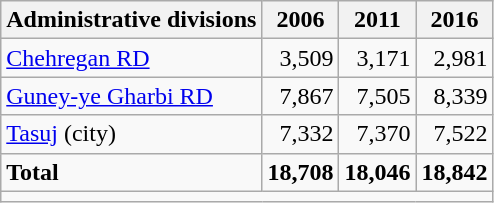<table class="wikitable">
<tr>
<th>Administrative divisions</th>
<th>2006</th>
<th>2011</th>
<th>2016</th>
</tr>
<tr>
<td><a href='#'>Chehregan RD</a></td>
<td style="text-align: right;">3,509</td>
<td style="text-align: right;">3,171</td>
<td style="text-align: right;">2,981</td>
</tr>
<tr>
<td><a href='#'>Guney-ye Gharbi RD</a></td>
<td style="text-align: right;">7,867</td>
<td style="text-align: right;">7,505</td>
<td style="text-align: right;">8,339</td>
</tr>
<tr>
<td><a href='#'>Tasuj</a> (city)</td>
<td style="text-align: right;">7,332</td>
<td style="text-align: right;">7,370</td>
<td style="text-align: right;">7,522</td>
</tr>
<tr>
<td><strong>Total</strong></td>
<td style="text-align: right;"><strong>18,708</strong></td>
<td style="text-align: right;"><strong>18,046</strong></td>
<td style="text-align: right;"><strong>18,842</strong></td>
</tr>
<tr>
<td colspan=4></td>
</tr>
</table>
